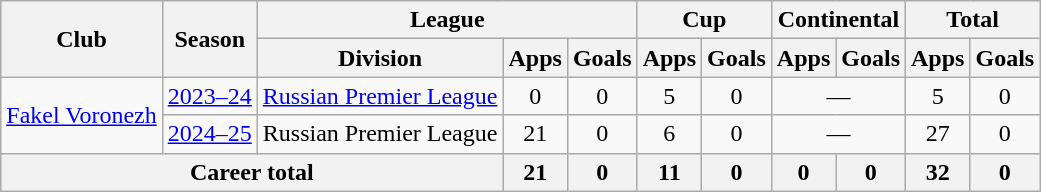<table class="wikitable" style="text-align: center;">
<tr>
<th rowspan=2>Club</th>
<th rowspan=2>Season</th>
<th colspan=3>League</th>
<th colspan=2>Cup</th>
<th colspan=2>Continental</th>
<th colspan=2>Total</th>
</tr>
<tr>
<th>Division</th>
<th>Apps</th>
<th>Goals</th>
<th>Apps</th>
<th>Goals</th>
<th>Apps</th>
<th>Goals</th>
<th>Apps</th>
<th>Goals</th>
</tr>
<tr>
<td rowspan="2"><a href='#'>Fakel Voronezh</a></td>
<td><a href='#'>2023–24</a></td>
<td><a href='#'>Russian Premier League</a></td>
<td>0</td>
<td>0</td>
<td>5</td>
<td>0</td>
<td colspan="2">—</td>
<td>5</td>
<td>0</td>
</tr>
<tr>
<td><a href='#'>2024–25</a></td>
<td>Russian Premier League</td>
<td>21</td>
<td>0</td>
<td>6</td>
<td>0</td>
<td colspan="2">—</td>
<td>27</td>
<td>0</td>
</tr>
<tr>
<th colspan="3">Career total</th>
<th>21</th>
<th>0</th>
<th>11</th>
<th>0</th>
<th>0</th>
<th>0</th>
<th>32</th>
<th>0</th>
</tr>
</table>
